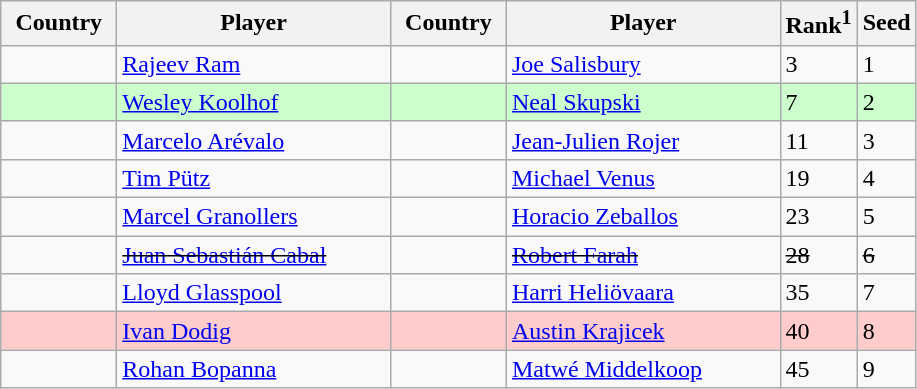<table class="sortable wikitable">
<tr>
<th width="70">Country</th>
<th width="175">Player</th>
<th width="70">Country</th>
<th width="175">Player</th>
<th>Rank<sup>1</sup></th>
<th>Seed</th>
</tr>
<tr>
<td></td>
<td><a href='#'>Rajeev Ram</a></td>
<td></td>
<td><a href='#'>Joe Salisbury</a></td>
<td>3</td>
<td>1</td>
</tr>
<tr bgcolor=#cfc>
<td></td>
<td><a href='#'>Wesley Koolhof</a></td>
<td></td>
<td><a href='#'>Neal Skupski</a></td>
<td>7</td>
<td>2</td>
</tr>
<tr>
<td></td>
<td><a href='#'>Marcelo Arévalo</a></td>
<td></td>
<td><a href='#'>Jean-Julien Rojer</a></td>
<td>11</td>
<td>3</td>
</tr>
<tr>
<td></td>
<td><a href='#'>Tim Pütz</a></td>
<td></td>
<td><a href='#'>Michael Venus</a></td>
<td>19</td>
<td>4</td>
</tr>
<tr>
<td></td>
<td><a href='#'>Marcel Granollers</a></td>
<td></td>
<td><a href='#'>Horacio Zeballos</a></td>
<td>23</td>
<td>5</td>
</tr>
<tr>
<td><s></s></td>
<td><s><a href='#'>Juan Sebastián Cabal</a></s></td>
<td><s></s></td>
<td><s><a href='#'>Robert Farah</a></s></td>
<td><s>28</s></td>
<td><s>6</s></td>
</tr>
<tr>
<td></td>
<td><a href='#'>Lloyd Glasspool</a></td>
<td></td>
<td><a href='#'>Harri Heliövaara</a></td>
<td>35</td>
<td>7</td>
</tr>
<tr bgcolor=#fcc>
<td></td>
<td><a href='#'>Ivan Dodig</a></td>
<td></td>
<td><a href='#'>Austin Krajicek</a></td>
<td>40</td>
<td>8</td>
</tr>
<tr>
<td></td>
<td><a href='#'>Rohan Bopanna</a></td>
<td></td>
<td><a href='#'>Matwé Middelkoop</a></td>
<td>45</td>
<td>9</td>
</tr>
</table>
